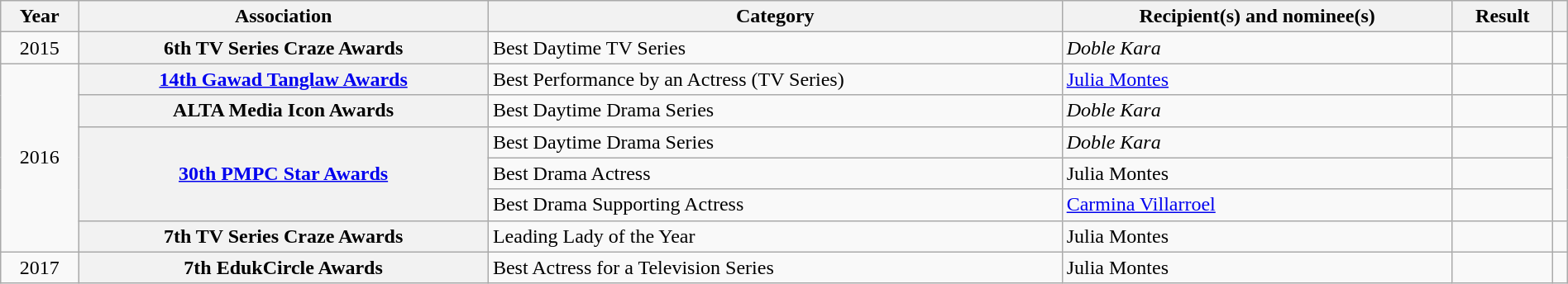<table class="wikitable sortable plainrowheaders" style="width:100%">
<tr>
<th>Year</th>
<th>Association</th>
<th>Category</th>
<th>Recipient(s) and nominee(s)</th>
<th>Result</th>
<th class="unsortable"></th>
</tr>
<tr>
<td align="center">2015</td>
<th scope="row">6th TV Series Craze Awards</th>
<td>Best Daytime TV Series</td>
<td><em>Doble Kara</em></td>
<td></td>
<td></td>
</tr>
<tr>
<td align="center" rowspan=6>2016</td>
<th scope="row"><a href='#'>14th Gawad Tanglaw Awards</a></th>
<td>Best Performance by an Actress (TV Series)</td>
<td><a href='#'>Julia Montes</a></td>
<td></td>
<td></td>
</tr>
<tr>
<th scope="row">ALTA Media Icon Awards</th>
<td>Best Daytime Drama Series</td>
<td><em>Doble Kara</em></td>
<td></td>
<td></td>
</tr>
<tr>
<th scope="row" rowspan=3><a href='#'>30th PMPC Star Awards</a></th>
<td>Best Daytime Drama Series</td>
<td><em>Doble Kara</em></td>
<td></td>
<td rowspan=3></td>
</tr>
<tr>
<td>Best Drama Actress</td>
<td>Julia Montes</td>
<td></td>
</tr>
<tr>
<td>Best Drama Supporting Actress</td>
<td><a href='#'>Carmina Villarroel</a></td>
<td></td>
</tr>
<tr>
<th scope="row">7th TV Series Craze Awards</th>
<td>Leading Lady of the Year</td>
<td>Julia Montes</td>
<td></td>
<td></td>
</tr>
<tr>
<td align="center">2017</td>
<th scope="row">7th EdukCircle Awards</th>
<td>Best Actress for a Television Series</td>
<td>Julia Montes</td>
<td></td>
<td></td>
</tr>
</table>
